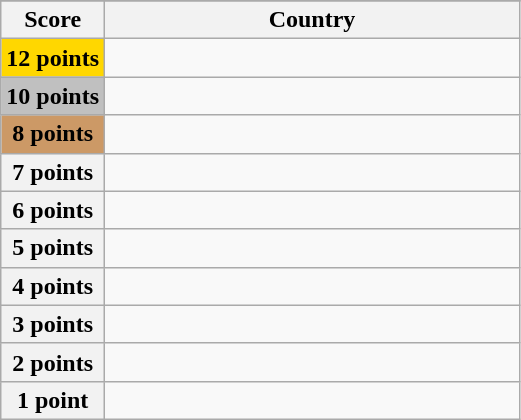<table class="wikitable">
<tr>
</tr>
<tr>
<th scope="col" width="20%">Score</th>
<th scope="col">Country</th>
</tr>
<tr>
<th scope="row" style="background:gold">12 points</th>
<td></td>
</tr>
<tr>
<th scope="row" style="background:silver">10 points</th>
<td></td>
</tr>
<tr>
<th scope="row" style="background:#CC9966">8 points</th>
<td></td>
</tr>
<tr>
<th scope="row">7 points</th>
<td></td>
</tr>
<tr>
<th scope="row">6 points</th>
<td></td>
</tr>
<tr>
<th scope="row">5 points</th>
<td></td>
</tr>
<tr>
<th scope="row">4 points</th>
<td></td>
</tr>
<tr>
<th scope="row">3 points</th>
<td></td>
</tr>
<tr>
<th scope="row">2 points</th>
<td></td>
</tr>
<tr>
<th scope="row">1 point</th>
<td></td>
</tr>
</table>
